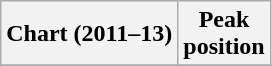<table class="wikitable plainrowheaders" style="text-align:center">
<tr>
<th scope="col">Chart (2011–13)</th>
<th scope="col">Peak<br>position</th>
</tr>
<tr>
</tr>
</table>
